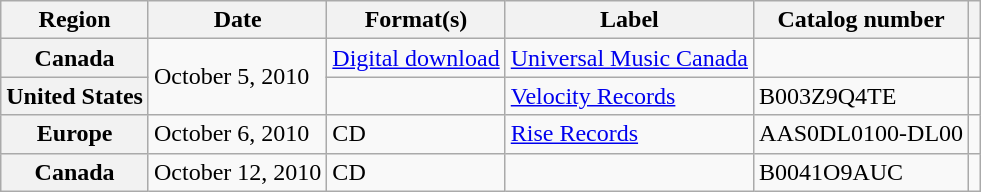<table class="wikitable plainrowheaders">
<tr>
<th scope="col">Region</th>
<th scope="col">Date</th>
<th scope="col">Format(s)</th>
<th scope="col">Label</th>
<th scope="col">Catalog number</th>
<th scope="col"></th>
</tr>
<tr>
<th scope="row">Canada</th>
<td rowspan="2">October 5, 2010</td>
<td><a href='#'>Digital download</a></td>
<td><a href='#'>Universal Music Canada</a></td>
<td></td>
<td style="text-align:center;"></td>
</tr>
<tr>
<th scope="row">United States</th>
<td></td>
<td><a href='#'>Velocity Records</a></td>
<td>B003Z9Q4TE</td>
<td style="text-align:center;"></td>
</tr>
<tr>
<th scope="row">Europe</th>
<td>October 6, 2010</td>
<td>CD</td>
<td><a href='#'>Rise Records</a></td>
<td>AAS0DL0100-DL00</td>
<td style="text-align:center;"></td>
</tr>
<tr>
<th scope="row">Canada</th>
<td>October 12, 2010</td>
<td>CD</td>
<td></td>
<td>B0041O9AUC</td>
<td style="text-align:center;"></td>
</tr>
</table>
